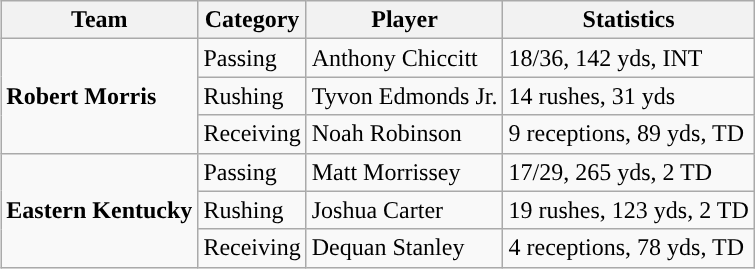<table class="wikitable" style="float: right;">
<tr>
<th>Team</th>
<th>Category</th>
<th>Player</th>
<th>Statistics</th>
</tr>
<tr>
<td rowspan=3><strong>Robert Morris</strong></td>
<td>Passing</td>
<td>Anthony Chiccitt</td>
<td>18/36, 142 yds, INT</td>
</tr>
<tr>
<td>Rushing</td>
<td>Tyvon Edmonds Jr.</td>
<td>14 rushes, 31 yds</td>
</tr>
<tr>
<td>Receiving</td>
<td>Noah Robinson</td>
<td>9 receptions, 89 yds, TD</td>
</tr>
<tr>
<td rowspan=3><strong>Eastern Kentucky</strong></td>
<td>Passing</td>
<td>Matt Morrissey</td>
<td>17/29, 265 yds, 2 TD</td>
</tr>
<tr>
<td>Rushing</td>
<td>Joshua Carter</td>
<td>19 rushes, 123 yds, 2 TD</td>
</tr>
<tr>
<td>Receiving</td>
<td>Dequan Stanley</td>
<td>4 receptions, 78 yds, TD</td>
</tr>
</table>
